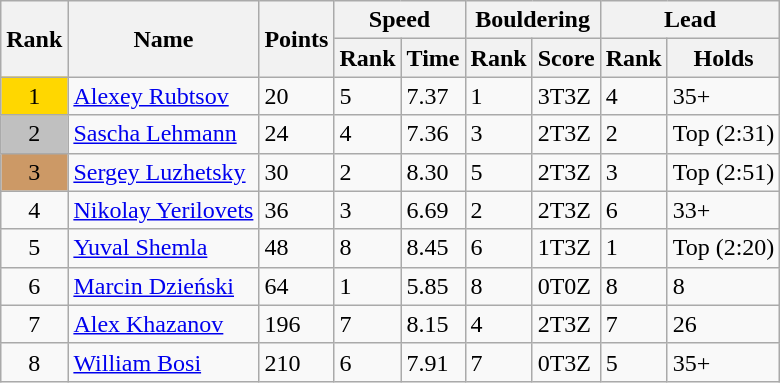<table class="wikitable sortable">
<tr>
<th rowspan=2>Rank</th>
<th rowspan=2 class=unsortable>Name</th>
<th rowspan=2>Points</th>
<th colspan=2>Speed</th>
<th colspan=2>Bouldering</th>
<th colspan=2>Lead</th>
</tr>
<tr>
<th>Rank </th>
<th>Time </th>
<th>Rank </th>
<th class=unsortable>Score </th>
<th>Rank </th>
<th>Holds </th>
</tr>
<tr>
<td style="text-align:center; background:gold;">1</td>
<td> <a href='#'>Alexey Rubtsov</a></td>
<td>20</td>
<td>5</td>
<td>7.37</td>
<td>1</td>
<td>3T3Z</td>
<td>4</td>
<td>35+</td>
</tr>
<tr>
<td style="text-align:center; background:silver;">2</td>
<td> <a href='#'>Sascha Lehmann</a></td>
<td>24</td>
<td>4</td>
<td>7.36</td>
<td>3</td>
<td>2T3Z</td>
<td>2</td>
<td>Top (2:31)</td>
</tr>
<tr>
<td style="text-align:center; background:#cc9966";">3</td>
<td> <a href='#'>Sergey Luzhetsky</a></td>
<td>30</td>
<td>2</td>
<td>8.30</td>
<td>5</td>
<td>2T3Z</td>
<td>3</td>
<td>Top (2:51)</td>
</tr>
<tr>
<td style="text-align:center;">4</td>
<td> <a href='#'>Nikolay Yerilovets</a></td>
<td>36</td>
<td>3</td>
<td>6.69</td>
<td>2</td>
<td>2T3Z</td>
<td>6</td>
<td>33+</td>
</tr>
<tr>
<td style="text-align:center;">5</td>
<td> <a href='#'>Yuval Shemla</a></td>
<td>48</td>
<td>8</td>
<td>8.45</td>
<td>6</td>
<td>1T3Z</td>
<td>1</td>
<td>Top (2:20)</td>
</tr>
<tr>
<td style="text-align:center;">6</td>
<td> <a href='#'>Marcin Dzieński</a></td>
<td>64</td>
<td>1</td>
<td>5.85</td>
<td>8</td>
<td>0T0Z</td>
<td>8</td>
<td>8</td>
</tr>
<tr>
<td style="text-align:center;">7</td>
<td> <a href='#'>Alex Khazanov</a></td>
<td>196</td>
<td>7</td>
<td>8.15</td>
<td>4</td>
<td>2T3Z</td>
<td>7</td>
<td>26</td>
</tr>
<tr>
<td style="text-align:center;">8</td>
<td> <a href='#'>William Bosi</a></td>
<td>210</td>
<td>6</td>
<td>7.91</td>
<td>7</td>
<td>0T3Z</td>
<td>5</td>
<td>35+</td>
</tr>
</table>
